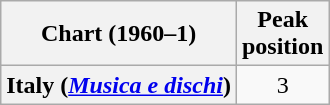<table class="wikitable plainrowheaders" style="text-align:center">
<tr>
<th scope="col">Chart (1960–1)</th>
<th scope="col">Peak<br>position</th>
</tr>
<tr>
<th scope="row">Italy (<em><a href='#'>Musica e dischi</a></em>)</th>
<td style="text-align:center">3</td>
</tr>
</table>
